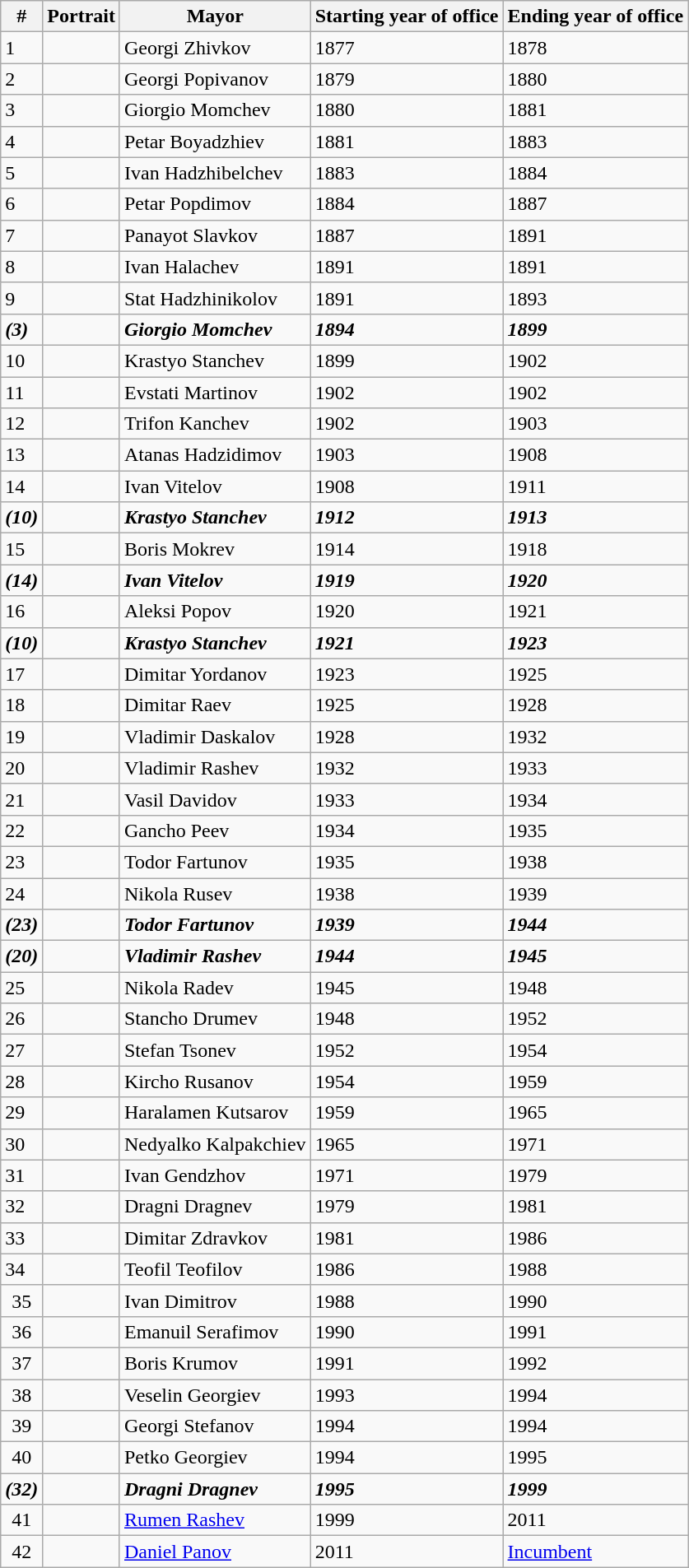<table class="wikitable sortable">
<tr>
<th align="center">#</th>
<th>Portrait</th>
<th>Mayor</th>
<th>Starting year of office</th>
<th>Ending year of office</th>
</tr>
<tr>
<td>1</td>
<td></td>
<td>Georgi Zhivkov</td>
<td>1877</td>
<td>1878</td>
</tr>
<tr>
<td>2</td>
<td></td>
<td>Georgi Popivanov</td>
<td>1879</td>
<td>1880</td>
</tr>
<tr>
<td>3</td>
<td></td>
<td>Giorgio Momchev</td>
<td>1880</td>
<td>1881</td>
</tr>
<tr>
<td>4</td>
<td></td>
<td>Petar Boyadzhiev</td>
<td>1881</td>
<td>1883</td>
</tr>
<tr>
<td>5</td>
<td></td>
<td>Ivan Hadzhibelchev</td>
<td>1883</td>
<td>1884</td>
</tr>
<tr>
<td>6</td>
<td></td>
<td>Petar Popdimov</td>
<td>1884</td>
<td>1887</td>
</tr>
<tr>
<td>7</td>
<td></td>
<td>Panayot Slavkov</td>
<td>1887</td>
<td>1891</td>
</tr>
<tr>
<td>8</td>
<td></td>
<td>Ivan Halachev</td>
<td>1891</td>
<td>1891</td>
</tr>
<tr>
<td>9</td>
<td></td>
<td>Stat Hadzhinikolov</td>
<td>1891</td>
<td>1893</td>
</tr>
<tr>
<td><strong><em>(3)</em></strong></td>
<td><strong><em></em></strong></td>
<td><strong><em>Giorgio Momchev</em></strong></td>
<td><strong><em>1894</em></strong></td>
<td><strong><em>1899</em></strong></td>
</tr>
<tr>
<td>10</td>
<td></td>
<td>Krastyo Stanchev</td>
<td>1899</td>
<td>1902</td>
</tr>
<tr>
<td>11</td>
<td></td>
<td>Evstati Martinov</td>
<td>1902</td>
<td>1902</td>
</tr>
<tr>
<td>12</td>
<td></td>
<td>Trifon Kanchev</td>
<td>1902</td>
<td>1903</td>
</tr>
<tr>
<td>13</td>
<td></td>
<td>Atanas Hadzidimov</td>
<td>1903</td>
<td>1908</td>
</tr>
<tr>
<td>14</td>
<td></td>
<td>Ivan Vitelov</td>
<td>1908</td>
<td>1911</td>
</tr>
<tr>
<td><strong><em>(10)</em></strong></td>
<td></td>
<td><strong><em>Krastyo Stanchev</em></strong></td>
<td><strong><em>1912</em></strong></td>
<td><strong><em>1913</em></strong></td>
</tr>
<tr>
<td>15</td>
<td></td>
<td>Boris Mokrev</td>
<td>1914</td>
<td>1918</td>
</tr>
<tr>
<td><strong><em>(14)</em></strong></td>
<td></td>
<td><strong><em>Ivan Vitelov</em></strong></td>
<td><strong><em>1919</em></strong></td>
<td><strong><em>1920</em></strong></td>
</tr>
<tr>
<td>16</td>
<td></td>
<td>Aleksi Popov</td>
<td>1920</td>
<td>1921</td>
</tr>
<tr>
<td><strong><em>(10)</em></strong></td>
<td></td>
<td><strong><em>Krastyo Stanchev</em></strong></td>
<td><strong><em>1921</em></strong></td>
<td><strong><em>1923</em></strong></td>
</tr>
<tr>
<td>17</td>
<td></td>
<td>Dimitar Yordanov</td>
<td>1923</td>
<td>1925</td>
</tr>
<tr>
<td>18</td>
<td></td>
<td>Dimitar Raev</td>
<td>1925</td>
<td>1928</td>
</tr>
<tr>
<td>19</td>
<td></td>
<td>Vladimir Daskalov</td>
<td>1928</td>
<td>1932</td>
</tr>
<tr>
<td>20</td>
<td></td>
<td>Vladimir Rashev</td>
<td>1932</td>
<td>1933</td>
</tr>
<tr>
<td>21</td>
<td></td>
<td>Vasil Davidov</td>
<td>1933</td>
<td>1934</td>
</tr>
<tr>
<td>22</td>
<td></td>
<td>Gancho Peev</td>
<td>1934</td>
<td>1935</td>
</tr>
<tr>
<td>23</td>
<td></td>
<td>Todor Fartunov</td>
<td>1935</td>
<td>1938</td>
</tr>
<tr>
<td>24</td>
<td></td>
<td>Nikola Rusev</td>
<td>1938</td>
<td>1939</td>
</tr>
<tr>
<td><strong><em>(23)</em></strong></td>
<td></td>
<td><strong><em>Todor Fartunov</em></strong></td>
<td><strong><em>1939</em></strong></td>
<td><strong><em>1944</em></strong></td>
</tr>
<tr>
<td><strong><em>(20)</em></strong></td>
<td></td>
<td><strong><em>Vladimir Rashev</em></strong></td>
<td><strong><em>1944</em></strong></td>
<td><strong><em>1945</em></strong></td>
</tr>
<tr>
<td>25</td>
<td></td>
<td>Nikola Radev</td>
<td>1945</td>
<td>1948</td>
</tr>
<tr>
<td>26</td>
<td></td>
<td>Stancho Drumev</td>
<td>1948</td>
<td>1952</td>
</tr>
<tr>
<td>27</td>
<td></td>
<td>Stefan Tsonev</td>
<td>1952</td>
<td>1954</td>
</tr>
<tr>
<td>28</td>
<td></td>
<td>Kircho Rusanov</td>
<td>1954</td>
<td>1959</td>
</tr>
<tr>
<td>29</td>
<td></td>
<td>Haralamen Kutsarov</td>
<td>1959</td>
<td>1965</td>
</tr>
<tr>
<td>30</td>
<td></td>
<td>Nedyalko Kalpakchiev</td>
<td>1965</td>
<td>1971</td>
</tr>
<tr>
<td>31</td>
<td></td>
<td>Ivan Gendzhov</td>
<td>1971</td>
<td>1979</td>
</tr>
<tr>
<td>32</td>
<td></td>
<td>Dragni Dragnev</td>
<td>1979</td>
<td>1981</td>
</tr>
<tr>
<td>33</td>
<td></td>
<td>Dimitar Zdravkov</td>
<td>1981</td>
<td>1986</td>
</tr>
<tr>
<td>34</td>
<td></td>
<td>Teofil Teofilov</td>
<td>1986</td>
<td>1988</td>
</tr>
<tr>
<td align="center">35</td>
<td></td>
<td>Ivan Dimitrov</td>
<td>1988</td>
<td>1990</td>
</tr>
<tr>
<td align="center">36</td>
<td></td>
<td>Emanuil Serafimov</td>
<td>1990</td>
<td>1991</td>
</tr>
<tr>
<td align="center">37</td>
<td></td>
<td>Boris Krumov</td>
<td>1991</td>
<td>1992</td>
</tr>
<tr>
<td align="center">38</td>
<td></td>
<td>Veselin Georgiev</td>
<td>1993</td>
<td>1994</td>
</tr>
<tr>
<td align="center">39</td>
<td></td>
<td>Georgi Stefanov</td>
<td>1994</td>
<td>1994</td>
</tr>
<tr>
<td align="center">40</td>
<td></td>
<td>Petko Georgiev</td>
<td>1994</td>
<td>1995</td>
</tr>
<tr>
<td align="center"><strong><em>(32)</em></strong></td>
<td></td>
<td><strong><em>Dragni Dragnev</em></strong></td>
<td><strong><em>1995</em></strong></td>
<td><strong><em>1999</em></strong></td>
</tr>
<tr>
<td align="center">41</td>
<td></td>
<td><a href='#'>Rumen Rashev</a></td>
<td>1999</td>
<td>2011</td>
</tr>
<tr>
<td align="center">42</td>
<td></td>
<td><a href='#'>Daniel Panov</a></td>
<td data-sort-value="1895">2011</td>
<td data-sort-value="1897"><span><a href='#'>Incumbent</a></span></td>
</tr>
</table>
